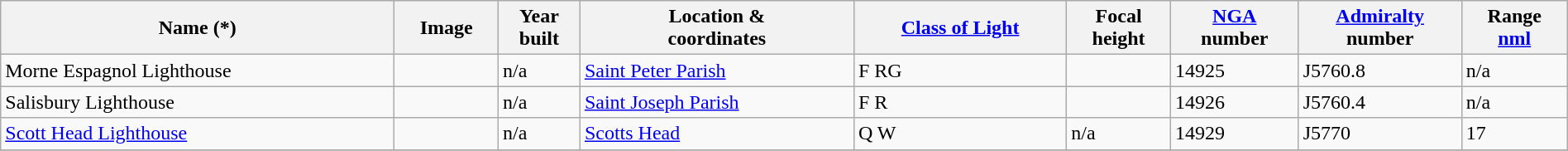<table class="wikitable sortable" style="width:100%">
<tr>
<th>Name (*)</th>
<th>Image</th>
<th>Year<br>built</th>
<th>Location &<br>coordinates</th>
<th><a href='#'>Class of Light</a><br></th>
<th>Focal<br>height<br></th>
<th><a href='#'>NGA</a><br>number<br></th>
<th><a href='#'>Admiralty</a><br>number<br></th>
<th>Range<br><a href='#'>nml</a><br></th>
</tr>
<tr>
<td>Morne Espagnol Lighthouse</td>
<td></td>
<td>n/a</td>
<td><a href='#'>Saint Peter Parish</a><br></td>
<td>F RG</td>
<td></td>
<td>14925</td>
<td>J5760.8</td>
<td>n/a</td>
</tr>
<tr>
<td>Salisbury Lighthouse</td>
<td></td>
<td>n/a</td>
<td><a href='#'>Saint Joseph Parish</a><br></td>
<td>F R</td>
<td></td>
<td>14926</td>
<td>J5760.4</td>
<td>n/a</td>
</tr>
<tr>
<td><a href='#'>Scott Head Lighthouse</a></td>
<td></td>
<td>n/a</td>
<td><a href='#'>Scotts Head</a><br></td>
<td>Q W</td>
<td>n/a</td>
<td>14929</td>
<td>J5770</td>
<td>17</td>
</tr>
<tr>
</tr>
</table>
